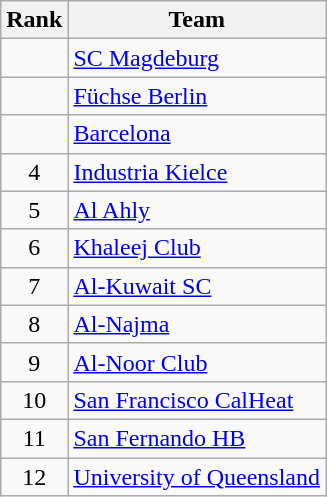<table class="wikitable">
<tr>
<th>Rank</th>
<th>Team</th>
</tr>
<tr>
<td align=center></td>
<td> <a href='#'>SC Magdeburg</a></td>
</tr>
<tr>
<td align=center></td>
<td> <a href='#'>Füchse Berlin</a></td>
</tr>
<tr>
<td align=center></td>
<td> <a href='#'>Barcelona</a></td>
</tr>
<tr>
<td align=center>4</td>
<td> <a href='#'>Industria Kielce</a></td>
</tr>
<tr>
<td align=center>5</td>
<td> <a href='#'>Al Ahly</a></td>
</tr>
<tr>
<td align=center>6</td>
<td> <a href='#'>Khaleej Club</a></td>
</tr>
<tr>
<td align=center>7</td>
<td> <a href='#'>Al-Kuwait SC</a></td>
</tr>
<tr>
<td align=center>8</td>
<td> <a href='#'>Al-Najma</a></td>
</tr>
<tr>
<td align=center>9</td>
<td> <a href='#'>Al-Noor Club</a></td>
</tr>
<tr>
<td align=center>10</td>
<td> <a href='#'>San Francisco CalHeat</a></td>
</tr>
<tr>
<td align=center>11</td>
<td> <a href='#'>San Fernando HB</a></td>
</tr>
<tr>
<td align=center>12</td>
<td> <a href='#'>University of Queensland</a></td>
</tr>
</table>
